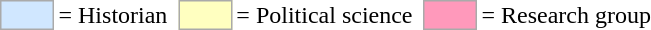<table>
<tr>
<td style="background:#d0e7ff; border:1px solid #aaa; width:2em;"></td>
<td>= Historian</td>
<td></td>
<td style="background:#ffffc0; border:1px solid #aaa; width:2em;"></td>
<td>= Political science</td>
<td></td>
<td style="background:#f9b; border:1px solid #aaa; width:2em;"></td>
<td>= Research group</td>
<td></td>
</tr>
</table>
